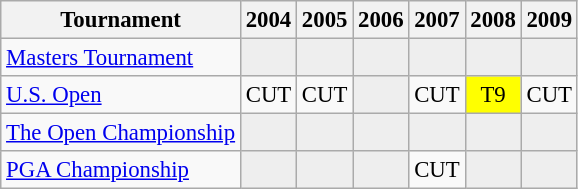<table class="wikitable" style="font-size:95%;text-align:center;">
<tr>
<th>Tournament</th>
<th>2004</th>
<th>2005</th>
<th>2006</th>
<th>2007</th>
<th>2008</th>
<th>2009</th>
</tr>
<tr>
<td align=left><a href='#'>Masters Tournament</a></td>
<td style="background:#eeeeee;"></td>
<td style="background:#eeeeee;"></td>
<td style="background:#eeeeee;"></td>
<td style="background:#eeeeee;"></td>
<td style="background:#eeeeee;"></td>
<td style="background:#eeeeee;"></td>
</tr>
<tr>
<td align=left><a href='#'>U.S. Open</a></td>
<td>CUT</td>
<td>CUT</td>
<td style="background:#eeeeee;"></td>
<td>CUT</td>
<td style="background:yellow;">T9</td>
<td>CUT</td>
</tr>
<tr>
<td align=left><a href='#'>The Open Championship</a></td>
<td style="background:#eeeeee;"></td>
<td style="background:#eeeeee;"></td>
<td style="background:#eeeeee;"></td>
<td style="background:#eeeeee;"></td>
<td style="background:#eeeeee;"></td>
<td style="background:#eeeeee;"></td>
</tr>
<tr>
<td align=left><a href='#'>PGA Championship</a></td>
<td style="background:#eeeeee;"></td>
<td style="background:#eeeeee;"></td>
<td style="background:#eeeeee;"></td>
<td>CUT</td>
<td style="background:#eeeeee;"></td>
<td style="background:#eeeeee;"></td>
</tr>
</table>
